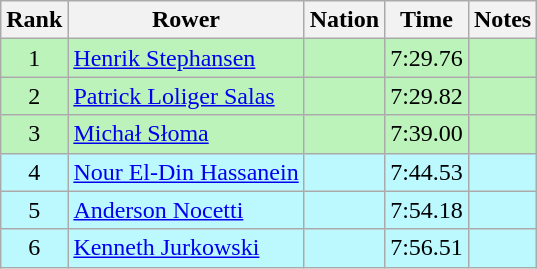<table class="wikitable sortable" style="text-align:center">
<tr>
<th>Rank</th>
<th>Rower</th>
<th>Nation</th>
<th>Time</th>
<th>Notes</th>
</tr>
<tr bgcolor=bbf3bb>
<td>1</td>
<td align=left><a href='#'>Henrik Stephansen</a></td>
<td align=left></td>
<td>7:29.76</td>
<td></td>
</tr>
<tr bgcolor=bbf3bb>
<td>2</td>
<td align=left><a href='#'>Patrick Loliger Salas</a></td>
<td align=left></td>
<td>7:29.82</td>
<td></td>
</tr>
<tr bgcolor=bbf3bb>
<td>3</td>
<td align=left><a href='#'>Michał Słoma</a></td>
<td align=left></td>
<td>7:39.00</td>
<td></td>
</tr>
<tr bgcolor=bbf9ff>
<td>4</td>
<td align=left><a href='#'>Nour El-Din Hassanein</a></td>
<td align=left></td>
<td>7:44.53</td>
<td></td>
</tr>
<tr bgcolor=bbf9ff>
<td>5</td>
<td align=left><a href='#'>Anderson Nocetti</a></td>
<td align=left></td>
<td>7:54.18</td>
<td></td>
</tr>
<tr bgcolor=bbf9ff>
<td>6</td>
<td align=left><a href='#'>Kenneth Jurkowski</a></td>
<td align=left></td>
<td>7:56.51</td>
<td></td>
</tr>
</table>
